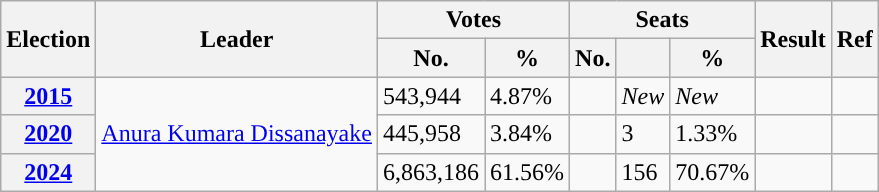<table class="sortable wikitable">
<tr>
<th rowspan=2 style="background-color:">Election</th>
<th rowspan=2 style="background-color:">Leader</th>
<th colspan=2 style="background-color:">Votes</th>
<th colspan=3 style="background-color:">Seats</th>
<th rowspan=2 style="background-color:">Result</th>
<th rowspan=2 style="background-color:">Ref</th>
</tr>
<tr>
<th style="background-color:">No.</th>
<th style="background-color:">%</th>
<th style="background-color:">No.</th>
<th style="background-color:"></th>
<th style="background-color:">%</th>
</tr>
<tr>
<th><a href='#'>2015</a></th>
<td rowspan="3"><a href='#'>Anura Kumara Dissanayake</a></td>
<td>543,944</td>
<td>4.87%</td>
<td></td>
<td><em>New</em></td>
<td><em>New</em></td>
<td></td>
<td></td>
</tr>
<tr>
<th><a href='#'>2020</a></th>
<td>445,958</td>
<td>3.84%</td>
<td></td>
<td> 3</td>
<td>1.33%</td>
<td></td>
<td></td>
</tr>
<tr>
<th><a href='#'>2024</a></th>
<td>6,863,186</td>
<td>61.56%</td>
<td></td>
<td> 156</td>
<td>70.67%</td>
<td></td>
<td></td>
</tr>
</table>
